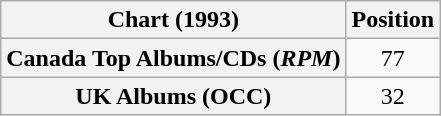<table class="wikitable plainrowheaders" style="text-align:center">
<tr>
<th scope="col">Chart (1993)</th>
<th scope="col">Position</th>
</tr>
<tr>
<th scope="row">Canada Top Albums/CDs (<em>RPM</em>)</th>
<td>77</td>
</tr>
<tr>
<th scope="row">UK Albums (OCC)</th>
<td>32</td>
</tr>
</table>
